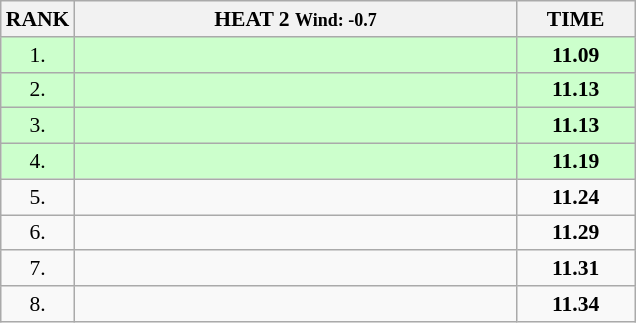<table class="wikitable" style="border-collapse: collapse; font-size: 90%;">
<tr>
<th>RANK</th>
<th style="width: 20em">HEAT 2 <small>Wind: -0.7</small></th>
<th style="width: 5em">TIME</th>
</tr>
<tr style="background:#ccffcc;">
<td align="center">1.</td>
<td></td>
<td align="center"><strong>11.09</strong></td>
</tr>
<tr style="background:#ccffcc;">
<td align="center">2.</td>
<td></td>
<td align="center"><strong>11.13</strong></td>
</tr>
<tr style="background:#ccffcc;">
<td align="center">3.</td>
<td></td>
<td align="center"><strong>11.13</strong></td>
</tr>
<tr style="background:#ccffcc;">
<td align="center">4.</td>
<td></td>
<td align="center"><strong>11.19</strong></td>
</tr>
<tr>
<td align="center">5.</td>
<td></td>
<td align="center"><strong>11.24</strong></td>
</tr>
<tr>
<td align="center">6.</td>
<td></td>
<td align="center"><strong>11.29</strong></td>
</tr>
<tr>
<td align="center">7.</td>
<td></td>
<td align="center"><strong>11.31</strong></td>
</tr>
<tr>
<td align="center">8.</td>
<td></td>
<td align="center"><strong>11.34</strong></td>
</tr>
</table>
